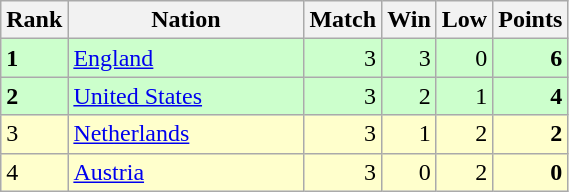<table class="wikitable">
<tr>
<th width=20>Rank</th>
<th width=150>Nation</th>
<th width=20>Match</th>
<th width=20>Win</th>
<th width=20>Low</th>
<th width=20>Points</th>
</tr>
<tr align="right" style="background:#ccffcc;">
<td align="left"><strong>1</strong></td>
<td align="left"> <a href='#'>England</a></td>
<td>3</td>
<td>3</td>
<td>0</td>
<td><strong>6</strong></td>
</tr>
<tr align="right" style="background:#ccffcc;">
<td align="left"><strong>2</strong></td>
<td align="left"> <a href='#'>United States</a></td>
<td>3</td>
<td>2</td>
<td>1</td>
<td><strong>4</strong></td>
</tr>
<tr align="right" style="background:#ffffcc;">
<td align="left">3</td>
<td align="left"> <a href='#'>Netherlands</a></td>
<td>3</td>
<td>1</td>
<td>2</td>
<td><strong>2</strong></td>
</tr>
<tr align="right" style="background:#ffffcc;">
<td align="left">4</td>
<td align="left"> <a href='#'>Austria</a></td>
<td>3</td>
<td>0</td>
<td>2</td>
<td><strong>0</strong></td>
</tr>
</table>
